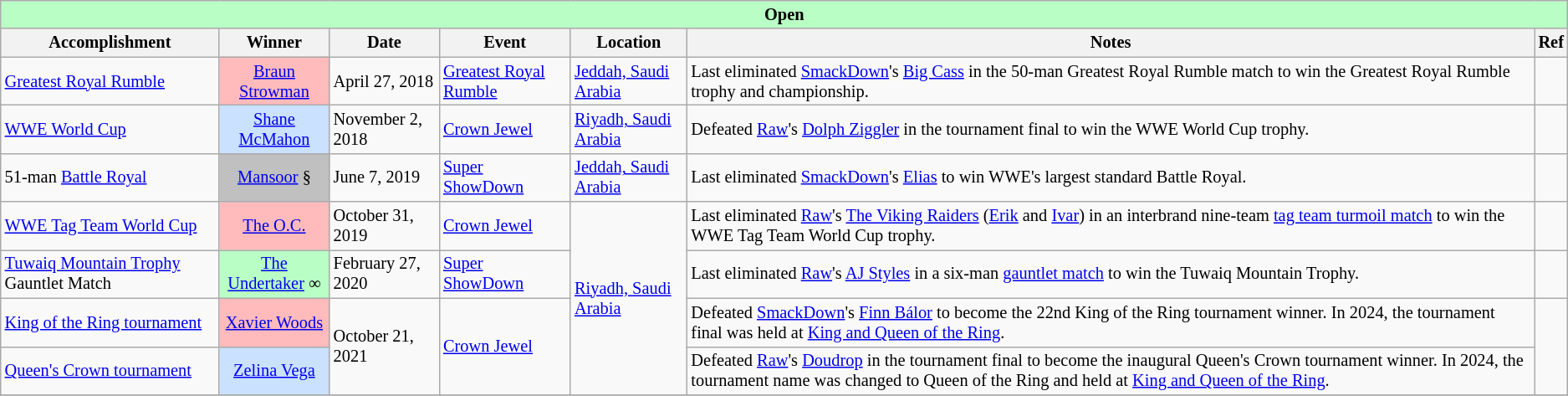<table class="wikitable" style="font-size: 85%;">
<tr>
<th colspan="10" style="background:#B9FFC5;">Open</th>
</tr>
<tr>
<th>Accomplishment</th>
<th>Winner</th>
<th>Date</th>
<th>Event</th>
<th>Location</th>
<th>Notes</th>
<th>Ref</th>
</tr>
<tr>
<td><a href='#'>Greatest Royal Rumble</a></td>
<td style="background:#FBB;"align=center><a href='#'>Braun Strowman</a> </td>
<td>April 27, 2018</td>
<td><a href='#'>Greatest Royal Rumble</a></td>
<td><a href='#'>Jeddah, Saudi Arabia</a></td>
<td>Last eliminated <a href='#'>SmackDown</a>'s <a href='#'>Big Cass</a> in the 50-man Greatest Royal Rumble match to win the Greatest Royal Rumble trophy and championship.</td>
<td></td>
</tr>
<tr>
<td><a href='#'>WWE World Cup</a></td>
<td style="background:#CAE1FF;"align=center><a href='#'>Shane McMahon</a> </td>
<td>November 2, 2018</td>
<td><a href='#'>Crown Jewel</a></td>
<td><a href='#'>Riyadh, Saudi Arabia</a></td>
<td align="left">Defeated <a href='#'>Raw</a>'s <a href='#'>Dolph Ziggler</a> in the tournament final to win the WWE World Cup trophy.</td>
<td></td>
</tr>
<tr>
<td>51-man <a href='#'>Battle Royal</a></td>
<td style="background:silver;"align=center><a href='#'>Mansoor</a> §</td>
<td>June 7, 2019</td>
<td><a href='#'>Super ShowDown</a></td>
<td><a href='#'>Jeddah, Saudi Arabia</a></td>
<td>Last eliminated <a href='#'>SmackDown</a>'s <a href='#'>Elias</a> to win WWE's largest standard Battle Royal.</td>
<td></td>
</tr>
<tr>
<td><a href='#'>WWE Tag Team World Cup</a></td>
<td style="background:#FBB;"align=center><a href='#'>The O.C.</a><br> </td>
<td>October 31, 2019</td>
<td><a href='#'>Crown Jewel</a></td>
<td rowspan=4><a href='#'>Riyadh, Saudi Arabia</a></td>
<td>Last eliminated <a href='#'>Raw</a>'s <a href='#'>The Viking Raiders</a> (<a href='#'>Erik</a> and <a href='#'>Ivar</a>) in an interbrand nine-team <a href='#'>tag team turmoil match</a> to win the WWE Tag Team World Cup trophy.</td>
<td></td>
</tr>
<tr>
<td><a href='#'>Tuwaiq Mountain Trophy</a> Gauntlet Match</td>
<td style="background:#B9FFC5;"align=center><a href='#'>The Undertaker</a> ∞</td>
<td>February 27, 2020</td>
<td><a href='#'>Super ShowDown</a></td>
<td>Last eliminated <a href='#'>Raw</a>'s <a href='#'>AJ Styles</a> in a six-man <a href='#'>gauntlet match</a> to win the Tuwaiq Mountain Trophy.</td>
<td></td>
</tr>
<tr>
<td><a href='#'>King of the Ring tournament</a></td>
<td style="background:#FBB;"align=center><a href='#'>Xavier Woods</a> </td>
<td rowspan=2>October 21, 2021</td>
<td rowspan=2><a href='#'>Crown Jewel</a></td>
<td align="left">Defeated <a href='#'>SmackDown</a>'s <a href='#'>Finn Bálor</a> to become the 22nd King of the Ring tournament winner. In 2024, the tournament final was held at <a href='#'>King and Queen of the Ring</a>.</td>
<td rowspan=2></td>
</tr>
<tr>
<td><a href='#'>Queen's Crown tournament</a></td>
<td style="background:#CAE1FF;"align=center><a href='#'>Zelina Vega</a> </td>
<td align="left">Defeated <a href='#'>Raw</a>'s <a href='#'>Doudrop</a> in the tournament final to become the inaugural Queen's Crown tournament winner. In 2024, the tournament name was changed to Queen of the Ring and held at <a href='#'>King and Queen of the Ring</a>.</td>
</tr>
<tr>
</tr>
</table>
